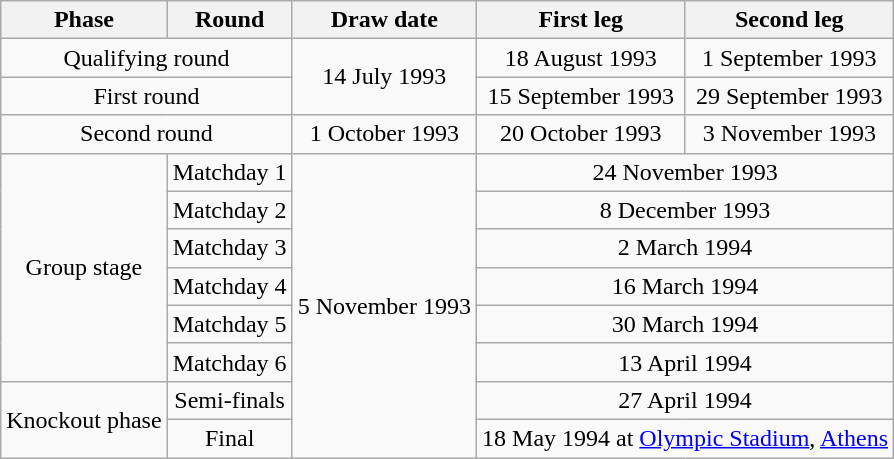<table class="wikitable" style="text-align:center">
<tr>
<th>Phase</th>
<th>Round</th>
<th>Draw date</th>
<th>First leg</th>
<th>Second leg</th>
</tr>
<tr>
<td colspan=2>Qualifying round</td>
<td rowspan=2>14 July 1993</td>
<td>18 August 1993</td>
<td>1 September 1993</td>
</tr>
<tr>
<td colspan=2>First round</td>
<td>15 September 1993</td>
<td>29 September 1993</td>
</tr>
<tr>
<td colspan=2>Second round</td>
<td>1 October 1993</td>
<td>20 October 1993</td>
<td>3 November 1993</td>
</tr>
<tr>
<td rowspan=6>Group stage</td>
<td>Matchday 1</td>
<td rowspan=8>5 November 1993</td>
<td colspan=2>24 November 1993</td>
</tr>
<tr>
<td>Matchday 2</td>
<td colspan=2>8 December 1993</td>
</tr>
<tr>
<td>Matchday 3</td>
<td colspan=2>2 March 1994</td>
</tr>
<tr>
<td>Matchday 4</td>
<td colspan=2>16 March 1994</td>
</tr>
<tr>
<td>Matchday 5</td>
<td colspan=2>30 March 1994</td>
</tr>
<tr>
<td>Matchday 6</td>
<td colspan=2>13 April 1994</td>
</tr>
<tr>
<td rowspan=2>Knockout phase</td>
<td>Semi-finals</td>
<td colspan=2>27 April 1994</td>
</tr>
<tr>
<td>Final</td>
<td colspan=2>18 May 1994 at <a href='#'>Olympic Stadium</a>, <a href='#'>Athens</a></td>
</tr>
</table>
